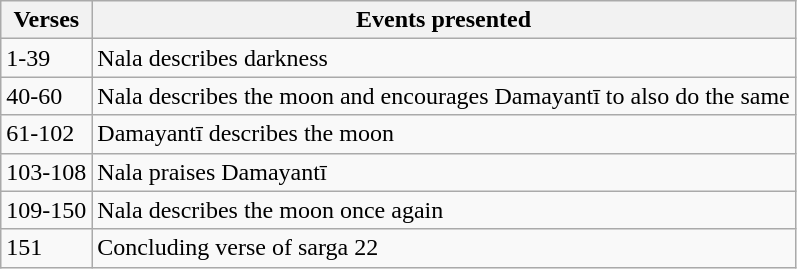<table class="wikitable">
<tr>
<th>Verses</th>
<th>Events presented</th>
</tr>
<tr>
<td>1-39</td>
<td>Nala describes darkness</td>
</tr>
<tr>
<td>40-60</td>
<td>Nala describes the moon and encourages Damayantī to also do the same</td>
</tr>
<tr>
<td>61-102</td>
<td>Damayantī describes the moon</td>
</tr>
<tr>
<td>103-108</td>
<td>Nala praises Damayantī</td>
</tr>
<tr>
<td>109-150</td>
<td>Nala describes the moon once again</td>
</tr>
<tr>
<td>151</td>
<td>Concluding verse of sarga 22</td>
</tr>
</table>
